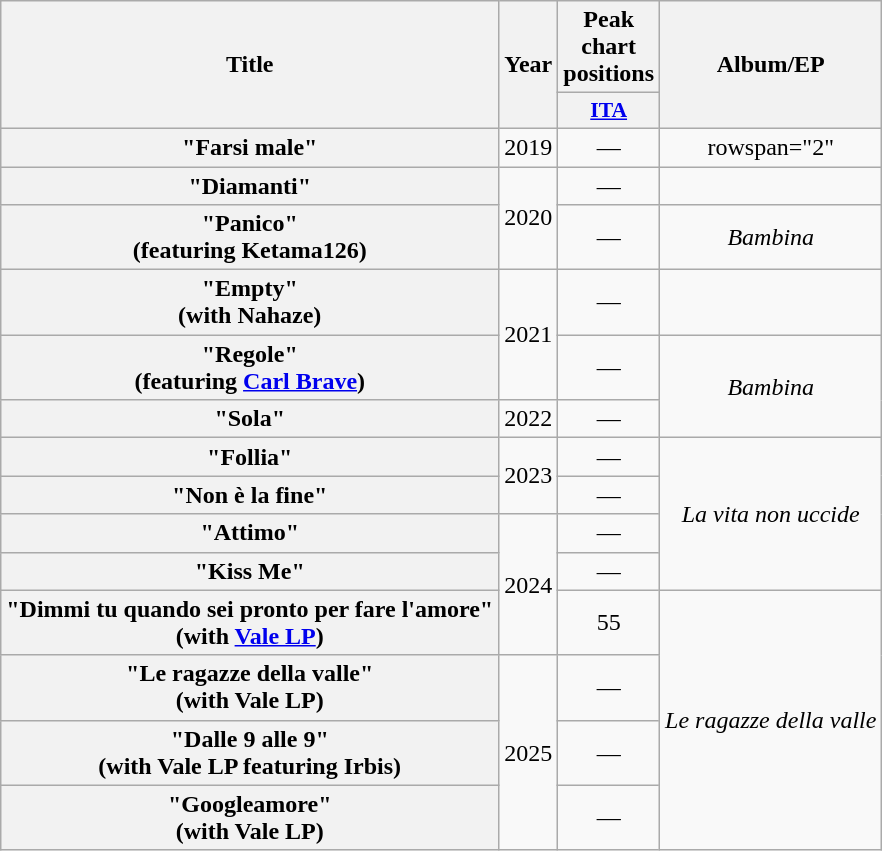<table class="wikitable plainrowheaders" style="text-align:center;">
<tr>
<th scope="col" rowspan="2">Title</th>
<th scope="col" rowspan="2">Year</th>
<th scope="col" colspan="1">Peak chart positions</th>
<th scope="col" rowspan="2">Album/EP</th>
</tr>
<tr>
<th scope="col" style="width:3em;font-size:90%;"><a href='#'>ITA</a><br></th>
</tr>
<tr>
<th scope="row">"Farsi male"</th>
<td>2019</td>
<td>—</td>
<td>rowspan="2" </td>
</tr>
<tr>
<th scope="row">"Diamanti"</th>
<td rowspan="2">2020</td>
<td>—</td>
</tr>
<tr>
<th scope="row">"Panico"<br>(featuring Ketama126)</th>
<td>—</td>
<td><em>Bambina</em></td>
</tr>
<tr>
<th scope="row">"Empty"<br>(with Nahaze)</th>
<td rowspan="2">2021</td>
<td>—</td>
<td></td>
</tr>
<tr>
<th scope="row">"Regole"<br>(featuring <a href='#'>Carl Brave</a>)</th>
<td>—</td>
<td rowspan="2"><em>Bambina</em></td>
</tr>
<tr>
<th scope="row">"Sola"</th>
<td>2022</td>
<td>—</td>
</tr>
<tr>
<th scope="row">"Follia"</th>
<td rowspan="2">2023</td>
<td>—</td>
<td rowspan="4"><em>La vita non uccide</em></td>
</tr>
<tr>
<th scope="row">"Non è la fine"</th>
<td>—</td>
</tr>
<tr>
<th scope="row">"Attimo"</th>
<td rowspan="3">2024</td>
<td>—</td>
</tr>
<tr>
<th scope="row">"Kiss Me"</th>
<td>—</td>
</tr>
<tr>
<th scope="row">"Dimmi tu quando sei pronto per fare l'amore"<br>(with <a href='#'>Vale LP</a>)</th>
<td>55</td>
<td rowspan="4"><em>Le ragazze della valle</em></td>
</tr>
<tr>
<th scope="row">"Le ragazze della valle"<br>(with Vale LP)</th>
<td rowspan="3">2025</td>
<td>—</td>
</tr>
<tr>
<th scope="row">"Dalle 9 alle 9"<br>(with Vale LP featuring Irbis)</th>
<td>—</td>
</tr>
<tr>
<th scope="row">"Googleamore"<br>(with Vale LP)</th>
<td>—</td>
</tr>
</table>
